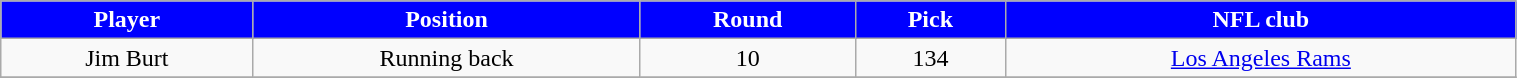<table class="wikitable" width="80%">
<tr align="center"  style="background: blue;color:#FFFFFF;">
<td><strong>Player</strong></td>
<td><strong>Position</strong></td>
<td><strong>Round</strong></td>
<td><strong>Pick</strong></td>
<td><strong>NFL club</strong></td>
</tr>
<tr align="center" bgcolor="">
<td>Jim Burt</td>
<td>Running back</td>
<td>10</td>
<td>134</td>
<td><a href='#'>Los Angeles Rams</a></td>
</tr>
<tr align="center" bgcolor="">
</tr>
</table>
